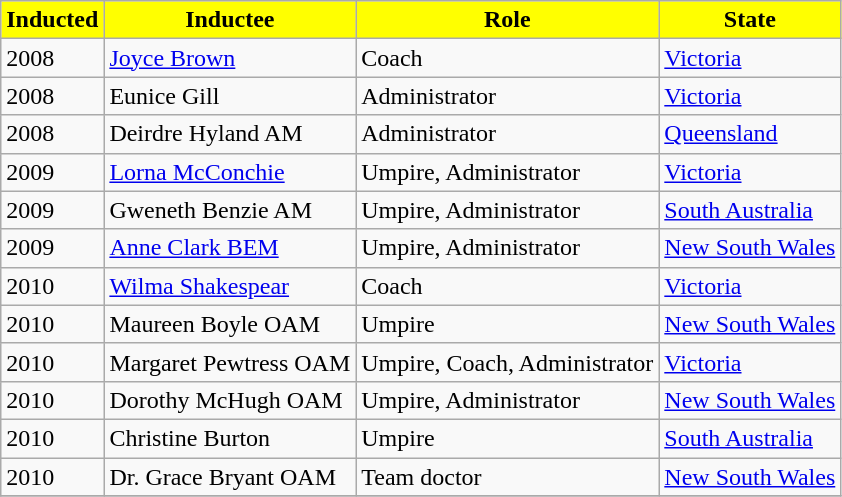<table class="wikitable collapsible" border="1">
<tr>
<th style="background:yellow;"><span>Inducted </span></th>
<th style="background:yellow;"><span>Inductee</span></th>
<th style="background:yellow;"><span>Role</span></th>
<th style="background:yellow;"><span>State</span></th>
</tr>
<tr>
<td>2008</td>
<td><a href='#'>Joyce Brown</a></td>
<td>Coach</td>
<td><a href='#'>Victoria</a></td>
</tr>
<tr>
<td>2008</td>
<td>Eunice Gill</td>
<td>Administrator</td>
<td><a href='#'>Victoria</a></td>
</tr>
<tr>
<td>2008</td>
<td>Deirdre Hyland AM</td>
<td>Administrator</td>
<td><a href='#'>Queensland</a></td>
</tr>
<tr>
<td>2009</td>
<td><a href='#'>Lorna McConchie</a></td>
<td>Umpire, Administrator</td>
<td><a href='#'>Victoria</a></td>
</tr>
<tr>
<td>2009</td>
<td>Gweneth Benzie AM</td>
<td>Umpire, Administrator</td>
<td><a href='#'>South Australia</a></td>
</tr>
<tr>
<td>2009</td>
<td><a href='#'>Anne Clark BEM</a></td>
<td>Umpire, Administrator</td>
<td><a href='#'>New South Wales</a></td>
</tr>
<tr>
<td>2010</td>
<td><a href='#'>Wilma Shakespear</a></td>
<td>Coach</td>
<td><a href='#'>Victoria</a></td>
</tr>
<tr>
<td>2010</td>
<td>Maureen Boyle OAM</td>
<td>Umpire</td>
<td><a href='#'>New South Wales</a></td>
</tr>
<tr>
<td>2010</td>
<td>Margaret Pewtress OAM</td>
<td>Umpire, Coach, Administrator</td>
<td><a href='#'>Victoria</a></td>
</tr>
<tr>
<td>2010</td>
<td>Dorothy McHugh OAM</td>
<td>Umpire, Administrator</td>
<td><a href='#'>New South Wales</a></td>
</tr>
<tr>
<td>2010</td>
<td>Christine Burton</td>
<td>Umpire</td>
<td><a href='#'>South Australia</a></td>
</tr>
<tr>
<td>2010</td>
<td>Dr. Grace Bryant OAM</td>
<td>Team doctor</td>
<td><a href='#'>New South Wales</a></td>
</tr>
<tr>
</tr>
</table>
